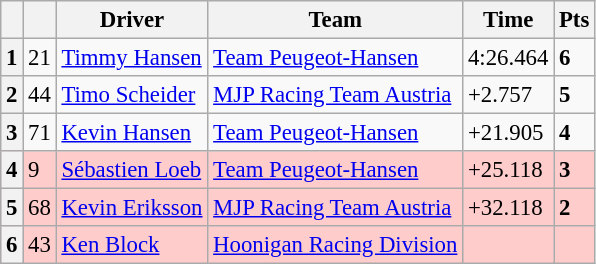<table class=wikitable style="font-size:95%">
<tr>
<th></th>
<th></th>
<th>Driver</th>
<th>Team</th>
<th>Time</th>
<th>Pts</th>
</tr>
<tr>
<th>1</th>
<td>21</td>
<td> <a href='#'>Timmy Hansen</a></td>
<td><a href='#'>Team Peugeot-Hansen</a></td>
<td>4:26.464</td>
<td><strong>6</strong></td>
</tr>
<tr>
<th>2</th>
<td>44</td>
<td> <a href='#'>Timo Scheider</a></td>
<td><a href='#'>MJP Racing Team Austria</a></td>
<td>+2.757</td>
<td><strong>5</strong></td>
</tr>
<tr>
<th>3</th>
<td>71</td>
<td> <a href='#'>Kevin Hansen</a></td>
<td><a href='#'>Team Peugeot-Hansen</a></td>
<td>+21.905</td>
<td><strong>4</strong></td>
</tr>
<tr style="background:#ffcccc;">
<th>4</th>
<td>9</td>
<td> <a href='#'>Sébastien Loeb</a></td>
<td><a href='#'>Team Peugeot-Hansen</a></td>
<td>+25.118</td>
<td><strong>3</strong></td>
</tr>
<tr style="background:#ffcccc;">
<th>5</th>
<td>68</td>
<td> <a href='#'>Kevin Eriksson</a></td>
<td><a href='#'>MJP Racing Team Austria</a></td>
<td>+32.118</td>
<td><strong>2</strong></td>
</tr>
<tr style="background:#ffcccc;">
<th>6</th>
<td>43</td>
<td> <a href='#'>Ken Block</a></td>
<td><a href='#'>Hoonigan Racing Division</a></td>
<td></td>
<td></td>
</tr>
</table>
